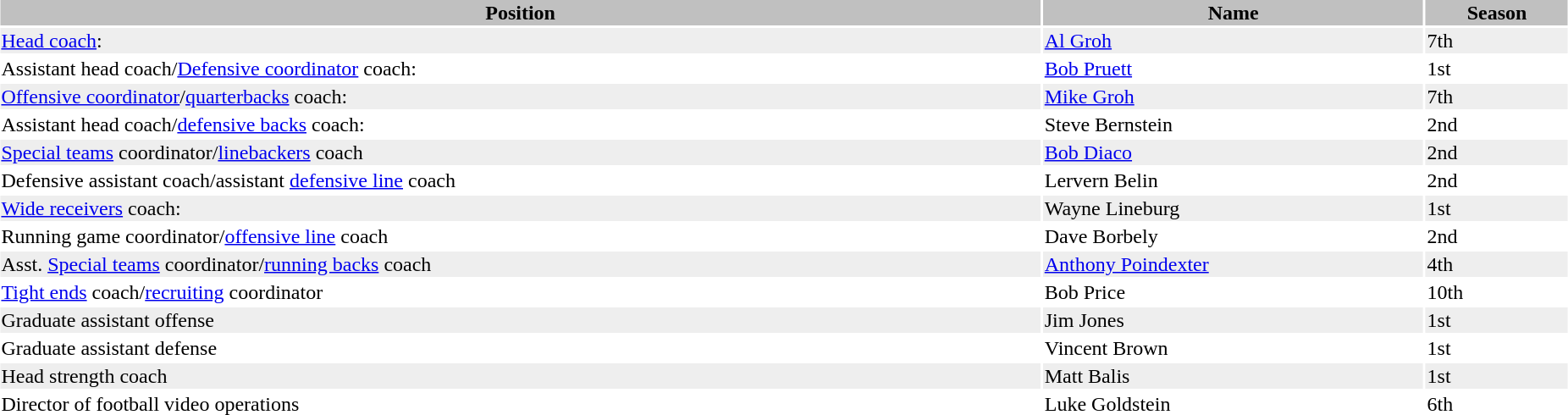<table class="toccolours" width="98%" align="center">
<tr>
<th bgcolor=silver>Position</th>
<th bgcolor=silver>Name</th>
<th bgcolor=silver>Season</th>
</tr>
<tr bgcolor=#eeeeee>
<td><a href='#'>Head coach</a>:</td>
<td><a href='#'>Al Groh</a></td>
<td>7th</td>
</tr>
<tr>
<td>Assistant head coach/<a href='#'>Defensive coordinator</a> coach:</td>
<td><a href='#'>Bob Pruett</a></td>
<td>1st</td>
</tr>
<tr bgcolor=#eeeeee>
<td><a href='#'>Offensive coordinator</a>/<a href='#'>quarterbacks</a> coach:</td>
<td><a href='#'>Mike Groh</a></td>
<td>7th</td>
</tr>
<tr>
<td>Assistant head coach/<a href='#'>defensive backs</a> coach:</td>
<td>Steve Bernstein</td>
<td>2nd</td>
</tr>
<tr bgcolor=#eeeeee>
<td><a href='#'>Special teams</a> coordinator/<a href='#'>linebackers</a> coach</td>
<td><a href='#'>Bob Diaco</a></td>
<td>2nd</td>
</tr>
<tr>
<td>Defensive assistant coach/assistant <a href='#'>defensive line</a> coach</td>
<td>Lervern Belin</td>
<td>2nd</td>
</tr>
<tr bgcolor=#eeeeee>
<td><a href='#'>Wide receivers</a> coach:</td>
<td>Wayne Lineburg</td>
<td>1st</td>
</tr>
<tr>
<td>Running game coordinator/<a href='#'>offensive line</a> coach</td>
<td>Dave Borbely</td>
<td>2nd</td>
</tr>
<tr bgcolor=#eeeeee>
<td>Asst. <a href='#'>Special teams</a> coordinator/<a href='#'>running backs</a> coach</td>
<td><a href='#'>Anthony Poindexter</a></td>
<td>4th</td>
</tr>
<tr>
<td><a href='#'>Tight ends</a> coach/<a href='#'>recruiting</a> coordinator</td>
<td>Bob Price</td>
<td>10th</td>
</tr>
<tr bgcolor=#eeeeee>
<td>Graduate assistant offense</td>
<td>Jim Jones</td>
<td>1st</td>
</tr>
<tr>
<td>Graduate assistant defense</td>
<td>Vincent Brown</td>
<td>1st</td>
</tr>
<tr bgcolor=#eeeeee>
<td>Head strength coach</td>
<td>Matt Balis</td>
<td>1st</td>
</tr>
<tr>
<td>Director of football video operations</td>
<td>Luke Goldstein</td>
<td>6th</td>
</tr>
</table>
